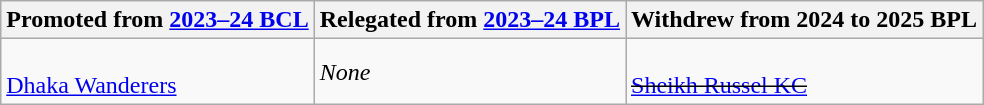<table class="wikitable skin-nightmode-reset-color">
<tr>
<th>Promoted from <a href='#'>2023–24 BCL</a></th>
<th>Relegated from <a href='#'>2023–24 BPL</a></th>
<th>Withdrew from 2024 to 2025 BPL</th>
</tr>
<tr>
<td><br><a href='#'>Dhaka Wanderers</a></td>
<td><em>None</em></td>
<td><s></s><br><s><a href='#'>Sheikh Russel KC</a></s></td>
</tr>
</table>
